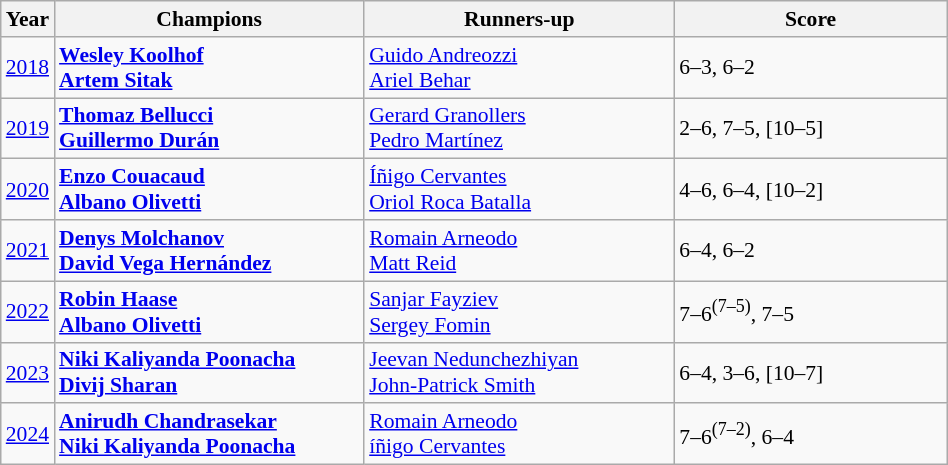<table class="wikitable" style="font-size:90%">
<tr>
<th>Year</th>
<th width="200">Champions</th>
<th width="200">Runners-up</th>
<th width="175">Score</th>
</tr>
<tr>
<td><a href='#'>2018</a></td>
<td> <strong><a href='#'>Wesley Koolhof</a></strong><br> <strong><a href='#'>Artem Sitak</a></strong></td>
<td> <a href='#'>Guido Andreozzi</a><br> <a href='#'>Ariel Behar</a></td>
<td>6–3, 6–2</td>
</tr>
<tr>
<td><a href='#'>2019</a></td>
<td> <strong><a href='#'>Thomaz Bellucci</a></strong><br> <strong><a href='#'>Guillermo Durán</a></strong></td>
<td> <a href='#'>Gerard Granollers</a><br> <a href='#'>Pedro Martínez</a></td>
<td>2–6, 7–5, [10–5]</td>
</tr>
<tr>
<td><a href='#'>2020</a></td>
<td> <strong><a href='#'>Enzo Couacaud</a></strong><br> <strong><a href='#'>Albano Olivetti</a></strong></td>
<td> <a href='#'>Íñigo Cervantes</a><br> <a href='#'>Oriol Roca Batalla</a></td>
<td>4–6, 6–4, [10–2]</td>
</tr>
<tr>
<td><a href='#'>2021</a></td>
<td> <strong><a href='#'>Denys Molchanov</a></strong><br> <strong><a href='#'>David Vega Hernández</a></strong></td>
<td> <a href='#'>Romain Arneodo</a><br> <a href='#'>Matt Reid</a></td>
<td>6–4, 6–2</td>
</tr>
<tr>
<td><a href='#'>2022</a></td>
<td> <strong><a href='#'>Robin Haase</a></strong><br> <strong><a href='#'>Albano Olivetti</a></strong></td>
<td> <a href='#'>Sanjar Fayziev</a><br> <a href='#'>Sergey Fomin</a></td>
<td>7–6<sup>(7–5)</sup>, 7–5</td>
</tr>
<tr>
<td><a href='#'>2023</a></td>
<td> <strong><a href='#'>Niki Kaliyanda Poonacha</a></strong><br> <strong><a href='#'>Divij Sharan</a></strong></td>
<td> <a href='#'>Jeevan Nedunchezhiyan</a><br> <a href='#'>John-Patrick Smith</a></td>
<td>6–4, 3–6, [10–7]</td>
</tr>
<tr>
<td><a href='#'>2024</a></td>
<td> <strong><a href='#'>Anirudh Chandrasekar</a></strong><br> <strong><a href='#'>Niki Kaliyanda Poonacha</a></strong></td>
<td> <a href='#'>Romain Arneodo</a><br> <a href='#'>íñigo Cervantes</a></td>
<td>7–6<sup>(7–2)</sup>, 6–4</td>
</tr>
</table>
